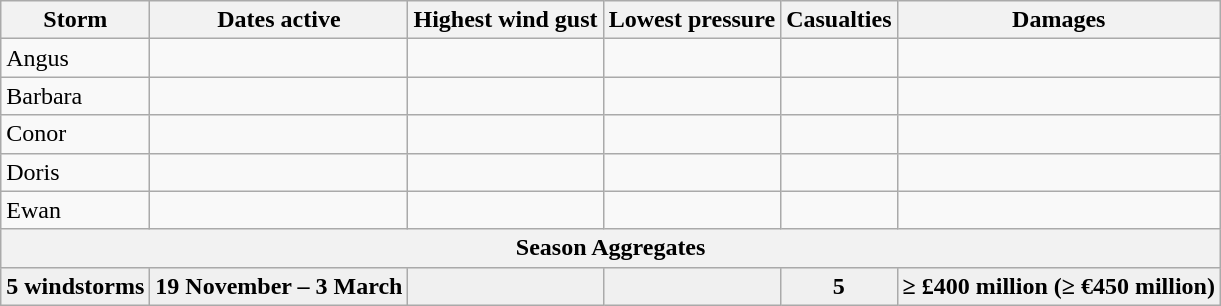<table class="wikitable sortable">
<tr>
<th>Storm</th>
<th>Dates active</th>
<th>Highest wind gust</th>
<th>Lowest pressure</th>
<th>Casualties</th>
<th>Damages</th>
</tr>
<tr>
<td>Angus</td>
<td></td>
<td></td>
<td></td>
<td></td>
<td></td>
</tr>
<tr>
<td>Barbara</td>
<td></td>
<td></td>
<td></td>
<td></td>
<td></td>
</tr>
<tr>
<td>Conor</td>
<td></td>
<td></td>
<td></td>
<td></td>
<td></td>
</tr>
<tr>
<td>Doris</td>
<td></td>
<td></td>
<td></td>
<td></td>
<td></td>
</tr>
<tr>
<td>Ewan</td>
<td></td>
<td></td>
<td></td>
<td></td>
<td></td>
</tr>
<tr class="sortbottom">
<th colspan=9 style="text-align:center">Season Aggregates</th>
</tr>
<tr class="sortbottom" style="background:#f0f0f0;font-weight:bold">
<td>5 windstorms</td>
<td>19 November – 3 March</td>
<td></td>
<td></td>
<td style="text-align:center">5</td>
<td style="text-align:center">≥ £400 million (≥ €450 million)</td>
</tr>
</table>
